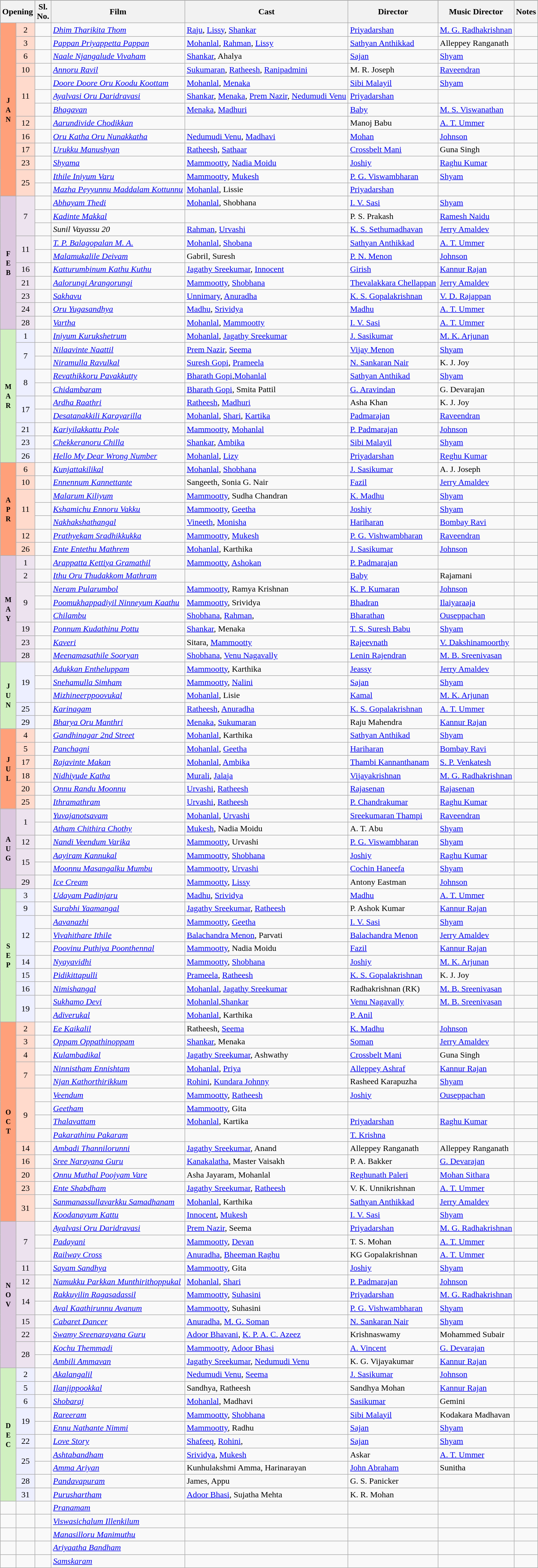<table class="wikitable">
<tr style="background:#000;">
<th colspan='2'>Opening</th>
<th>Sl.<br>No.</th>
<th>Film</th>
<th>Cast</th>
<th>Director</th>
<th>Music Director</th>
<th>Notes</th>
</tr>
<tr>
<td rowspan="13" style="text-align:center; background:#ffa07a; textcolor:#000;"><small><strong>J<br>A<br>N</strong></small></td>
<td rowspan="1"  style="text-align:center; background:#ffdacc; textcolor:#000;">2</td>
<td valign="center"></td>
<td><em><a href='#'>Dhim Tharikita Thom</a></em></td>
<td><a href='#'>Raju</a>, <a href='#'>Lissy</a>, <a href='#'>Shankar</a></td>
<td><a href='#'>Priyadarshan</a></td>
<td><a href='#'>M. G. Radhakrishnan</a></td>
<td></td>
</tr>
<tr>
<td rowspan="1"  style="text-align:center; background:#ffdacc; textcolor:#000;">3</td>
<td valign="center"></td>
<td><em><a href='#'>Pappan Priyappetta Pappan</a></em></td>
<td><a href='#'>Mohanlal</a>, <a href='#'>Rahman</a>, <a href='#'>Lissy</a></td>
<td><a href='#'>Sathyan Anthikkad</a></td>
<td>Alleppey Ranganath</td>
<td></td>
</tr>
<tr>
<td rowspan="1"  style="text-align:center; background:#ffdacc; textcolor:#000;">6</td>
<td valign="center"></td>
<td><em><a href='#'>Naale Njangalude Vivaham</a></em></td>
<td><a href='#'>Shankar</a>, Ahalya</td>
<td><a href='#'>Sajan</a></td>
<td><a href='#'>Shyam</a></td>
<td></td>
</tr>
<tr>
<td rowspan="1"  style="text-align:center; background:#ffdacc; textcolor:#000;">10</td>
<td valign="center"></td>
<td><em><a href='#'>Annoru Ravil</a></em></td>
<td><a href='#'>Sukumaran</a>, <a href='#'>Ratheesh</a>, <a href='#'>Ranipadmini</a></td>
<td>M. R. Joseph</td>
<td><a href='#'>Raveendran</a></td>
<td></td>
</tr>
<tr>
<td rowspan="3"  style="text-align:center; background:#ffdacc; textcolor:#000;">11</td>
<td valign="center"></td>
<td><em><a href='#'>Doore Doore Oru Koodu Koottam</a></em></td>
<td><a href='#'>Mohanlal</a>, <a href='#'>Menaka</a></td>
<td><a href='#'>Sibi Malayil</a></td>
<td><a href='#'>Shyam</a></td>
<td></td>
</tr>
<tr>
<td valign="center"></td>
<td><em><a href='#'>Ayalvasi Oru Daridravasi</a></em></td>
<td><a href='#'>Shankar</a>, <a href='#'>Menaka</a>, <a href='#'>Prem Nazir</a>, <a href='#'>Nedumudi Venu</a></td>
<td><a href='#'>Priyadarshan</a></td>
<td></td>
<td></td>
</tr>
<tr>
<td valign="center"></td>
<td><em><a href='#'>Bhagavan</a></em></td>
<td><a href='#'>Menaka</a>, <a href='#'>Madhuri</a></td>
<td><a href='#'>Baby</a></td>
<td><a href='#'>M. S. Viswanathan</a></td>
<td></td>
</tr>
<tr>
<td rowspan="1"  style="text-align:center; background:#ffdacc; textcolor:#000;">12</td>
<td valign="center"></td>
<td><em><a href='#'>Aarundivide Chodikkan</a></em></td>
<td></td>
<td>Manoj Babu</td>
<td><a href='#'>A. T. Ummer</a></td>
<td></td>
</tr>
<tr>
<td rowspan="1"  style="text-align:center; background:#ffdacc; textcolor:#000;">16</td>
<td valign="center"></td>
<td><em><a href='#'>Oru Katha Oru Nunakkatha</a></em></td>
<td><a href='#'>Nedumudi Venu</a>, <a href='#'>Madhavi</a></td>
<td><a href='#'>Mohan</a></td>
<td><a href='#'>Johnson</a></td>
<td></td>
</tr>
<tr>
<td rowspan="1"  style="text-align:center; background:#ffdacc; textcolor:#000;">17</td>
<td valign="center"></td>
<td><em><a href='#'>Urukku Manushyan</a></em></td>
<td><a href='#'>Ratheesh</a>, <a href='#'>Sathaar</a></td>
<td><a href='#'>Crossbelt Mani</a></td>
<td>Guna Singh</td>
<td></td>
</tr>
<tr>
<td rowspan="1"  style="text-align:center; background:#ffdacc; textcolor:#000;">23</td>
<td valign="center"></td>
<td><em><a href='#'>Shyama</a></em></td>
<td><a href='#'>Mammootty</a>, <a href='#'>Nadia Moidu</a></td>
<td><a href='#'>Joshiy</a></td>
<td><a href='#'>Raghu Kumar</a></td>
<td></td>
</tr>
<tr>
<td rowspan="2"  style="text-align:center; background:#ffdacc; textcolor:#000;">25</td>
<td valign="center"></td>
<td><em><a href='#'>Ithile Iniyum Varu</a></em></td>
<td><a href='#'>Mammootty</a>, <a href='#'>Mukesh</a></td>
<td><a href='#'>P. G. Viswambharan</a></td>
<td><a href='#'>Shyam</a></td>
<td></td>
</tr>
<tr>
<td valign="center"></td>
<td><em><a href='#'>Mazha Peyyunnu Maddalam Kottunnu</a></em></td>
<td><a href='#'>Mohanlal</a>, Lissie</td>
<td><a href='#'>Priyadarshan</a></td>
<td></td>
<td></td>
</tr>
<tr>
<td rowspan="10" style="text-align:center; background:#dcc7df; textcolor:#000;"><small><strong>F<br>E<br>B</strong></small></td>
<td rowspan="3"  style="text-align:center; background:#ede3ef; textcolor:#000;">7</td>
<td valign="center"></td>
<td><em><a href='#'>Abhayam Thedi</a></em></td>
<td><a href='#'>Mohanlal</a>, Shobhana</td>
<td><a href='#'>I. V. Sasi</a></td>
<td><a href='#'>Shyam</a></td>
<td></td>
</tr>
<tr>
<td valign="center"></td>
<td><em><a href='#'>Kadinte Makkal</a></em></td>
<td></td>
<td>P. S. Prakash</td>
<td><a href='#'>Ramesh Naidu</a></td>
<td></td>
</tr>
<tr>
<td valign="center"></td>
<td><em>Sunil Vayassu 20</em></td>
<td><a href='#'>Rahman</a>, <a href='#'>Urvashi</a></td>
<td><a href='#'>K. S. Sethumadhavan</a></td>
<td><a href='#'>Jerry Amaldev</a></td>
<td></td>
</tr>
<tr>
<td rowspan="2"  style="text-align:center; background:#ede3ef; textcolor:#000;">11</td>
<td valign="center"></td>
<td><em><a href='#'>T. P. Balagopalan M. A.</a></em></td>
<td><a href='#'>Mohanlal</a>, <a href='#'>Shobana</a></td>
<td><a href='#'>Sathyan Anthikkad</a></td>
<td><a href='#'>A. T. Ummer</a></td>
<td></td>
</tr>
<tr>
<td valign="center"></td>
<td><em><a href='#'>Malamukalile Deivam</a></em></td>
<td>Gabril, Suresh</td>
<td><a href='#'>P. N. Menon</a></td>
<td><a href='#'>Johnson</a></td>
<td></td>
</tr>
<tr>
<td rowspan="1"  style="text-align:center; background:#ede3ef; textcolor:#000;">16</td>
<td valign="center"></td>
<td><em><a href='#'>Katturumbinum Kathu Kuthu</a></em></td>
<td><a href='#'>Jagathy Sreekumar</a>, <a href='#'>Innocent</a></td>
<td><a href='#'>Girish</a></td>
<td><a href='#'>Kannur Rajan</a></td>
<td></td>
</tr>
<tr>
<td rowspan="1"  style="text-align:center; background:#ede3ef; textcolor:#000;">21</td>
<td valign="center"></td>
<td><em><a href='#'>Aalorungi Arangorungi</a></em></td>
<td><a href='#'>Mammootty</a>, <a href='#'>Shobhana</a></td>
<td><a href='#'>Thevalakkara Chellappan</a></td>
<td><a href='#'>Jerry Amaldev</a></td>
<td></td>
</tr>
<tr>
<td rowspan="1"  style="text-align:center; background:#ede3ef; textcolor:#000;">23</td>
<td valign="center"></td>
<td><em><a href='#'>Sakhavu</a></em></td>
<td><a href='#'>Unnimary</a>, <a href='#'>Anuradha</a></td>
<td><a href='#'>K. S. Gopalakrishnan</a></td>
<td><a href='#'>V. D. Rajappan</a></td>
<td></td>
</tr>
<tr>
<td rowspan="1"  style="text-align:center; background:#ede3ef; textcolor:#000;">24</td>
<td valign="center"></td>
<td><em><a href='#'>Oru Yugasandhya</a></em></td>
<td><a href='#'>Madhu</a>, <a href='#'>Srividya</a></td>
<td><a href='#'>Madhu</a></td>
<td><a href='#'>A. T. Ummer</a></td>
<td></td>
</tr>
<tr>
<td rowspan="1"  style="text-align:center; background:#ede3ef; textcolor:#000;">28</td>
<td valign="center"></td>
<td><em><a href='#'>Vartha</a></em></td>
<td><a href='#'>Mohanlal</a>, <a href='#'>Mammootty</a></td>
<td><a href='#'>I. V. Sasi</a></td>
<td><a href='#'>A. T. Ummer</a></td>
<td></td>
</tr>
<tr>
<td rowspan="10" style="text-align:center; background:#d0f0c0; textcolor:#000;"><small><strong>M<br>A<br>R</strong></small></td>
<td rowspan="1"  style="text-align:center; background:#edefff; textcolor:#000;">1</td>
<td valign="center"></td>
<td><em><a href='#'>Iniyum Kurukshetrum</a></em></td>
<td><a href='#'>Mohanlal</a>, <a href='#'>Jagathy Sreekumar</a></td>
<td><a href='#'>J. Sasikumar</a></td>
<td><a href='#'>M. K. Arjunan</a></td>
<td></td>
</tr>
<tr>
<td rowspan="2"  style="text-align:center; background:#edefff; textcolor:#000;">7</td>
<td valign="center"></td>
<td><em><a href='#'>Nilaavinte Naattil</a></em></td>
<td><a href='#'>Prem Nazir</a>, <a href='#'>Seema</a></td>
<td><a href='#'>Vijay Menon</a></td>
<td><a href='#'>Shyam</a></td>
<td></td>
</tr>
<tr>
<td valign="center"></td>
<td><em><a href='#'>Niramulla Ravulkal</a></em></td>
<td><a href='#'>Suresh Gopi</a>, <a href='#'>Prameela</a></td>
<td><a href='#'>N. Sankaran Nair</a></td>
<td>K. J. Joy</td>
<td></td>
</tr>
<tr>
<td rowspan="2"  style="text-align:center; background:#edefff; textcolor:#000;">8</td>
<td valign="center"></td>
<td><em><a href='#'>Revathikkoru Pavakkutty</a></em></td>
<td><a href='#'>Bharath Gopi</a>,<a href='#'>Mohanlal</a></td>
<td><a href='#'>Sathyan Anthikad</a></td>
<td><a href='#'>Shyam</a></td>
<td></td>
</tr>
<tr>
<td valign="center"></td>
<td><em><a href='#'>Chidambaram</a></em></td>
<td><a href='#'>Bharath Gopi</a>, Smita Pattil</td>
<td><a href='#'>G. Aravindan</a></td>
<td>G. Devarajan</td>
<td></td>
</tr>
<tr>
<td rowspan="2"  style="text-align:center; background:#edefff; textcolor:#000;">17</td>
<td valign="center"></td>
<td><em><a href='#'>Ardha Raathri</a></em></td>
<td><a href='#'>Ratheesh</a>, <a href='#'>Madhuri</a></td>
<td>Asha Khan</td>
<td>K. J. Joy</td>
<td></td>
</tr>
<tr>
<td valign="center"></td>
<td><em><a href='#'>Desatanakkili Karayarilla</a></em></td>
<td><a href='#'>Mohanlal</a>, <a href='#'>Shari</a>, <a href='#'>Kartika</a></td>
<td><a href='#'>Padmarajan</a></td>
<td><a href='#'>Raveendran</a></td>
<td></td>
</tr>
<tr>
<td rowspan="1"  style="text-align:center; background:#edefff; textcolor:#000;">21</td>
<td valign="center"></td>
<td><em><a href='#'>Kariyilakkattu Pole</a></em></td>
<td><a href='#'>Mammootty</a>, <a href='#'>Mohanlal</a></td>
<td><a href='#'>P. Padmarajan</a></td>
<td><a href='#'>Johnson</a></td>
<td></td>
</tr>
<tr>
<td rowspan="1"  style="text-align:center; background:#edefff; textcolor:#000;">23</td>
<td valign="center"></td>
<td><em><a href='#'>Chekkeranoru Chilla</a></em></td>
<td><a href='#'>Shankar</a>, <a href='#'>Ambika</a></td>
<td><a href='#'>Sibi Malayil</a></td>
<td><a href='#'>Shyam</a></td>
<td></td>
</tr>
<tr>
<td rowspan="1"  style="text-align:center; background:#edefff; textcolor:#000;">26</td>
<td valign="center"></td>
<td><em><a href='#'>Hello My Dear Wrong Number</a></em></td>
<td><a href='#'>Mohanlal</a>, <a href='#'>Lizy</a></td>
<td><a href='#'>Priyadarshan</a></td>
<td><a href='#'>Reghu Kumar</a></td>
<td></td>
</tr>
<tr>
<td rowspan="7" style="text-align:center; background:#ffa07a; textcolor:#000;"><small><strong>A<br>P<br>R</strong></small></td>
<td rowspan="1"  style="text-align:center; background:#ffdacc; textcolor:#000;">6</td>
<td valign="center"></td>
<td><em><a href='#'>Kunjattakilikal</a></em></td>
<td><a href='#'>Mohanlal</a>, <a href='#'>Shobhana</a></td>
<td><a href='#'>J. Sasikumar</a></td>
<td>A. J. Joseph</td>
<td></td>
</tr>
<tr>
<td rowspan="1"  style="text-align:center; background:#ffdacc; textcolor:#000;">10</td>
<td valign="center"></td>
<td><em><a href='#'>Ennennum Kannettante</a></em></td>
<td>Sangeeth, Sonia G. Nair</td>
<td><a href='#'>Fazil</a></td>
<td><a href='#'>Jerry Amaldev</a></td>
<td></td>
</tr>
<tr>
<td rowspan="3"  style="text-align:center; background:#ffdacc; textcolor:#000;">11</td>
<td valign="center"></td>
<td><em><a href='#'>Malarum Kiliyum</a></em></td>
<td><a href='#'>Mammootty</a>, Sudha Chandran</td>
<td><a href='#'>K. Madhu</a></td>
<td><a href='#'>Shyam</a></td>
<td></td>
</tr>
<tr>
<td valign="center"></td>
<td><em><a href='#'>Kshamichu Ennoru Vakku</a></em></td>
<td><a href='#'>Mammootty</a>, <a href='#'>Geetha</a></td>
<td><a href='#'>Joshiy</a></td>
<td><a href='#'>Shyam</a></td>
<td></td>
</tr>
<tr>
<td valign="center"></td>
<td><em><a href='#'>Nakhakshathangal</a></em></td>
<td><a href='#'>Vineeth</a>, <a href='#'>Monisha</a></td>
<td><a href='#'>Hariharan</a></td>
<td><a href='#'>Bombay Ravi</a></td>
<td></td>
</tr>
<tr>
<td rowspan="1"  style="text-align:center; background:#ffdacc; textcolor:#000;">12</td>
<td valign="center"></td>
<td><em><a href='#'>Prathyekam Sradhikkukka</a></em></td>
<td><a href='#'>Mammootty</a>, <a href='#'>Mukesh</a></td>
<td><a href='#'>P. G. Vishwambharan</a></td>
<td><a href='#'>Raveendran</a></td>
<td></td>
</tr>
<tr>
<td rowspan="1"  style="text-align:center; background:#ffdacc; textcolor:#000;">26</td>
<td valign="center"></td>
<td><em><a href='#'>Ente Entethu Mathrem</a></em></td>
<td><a href='#'>Mohanlal</a>, Karthika</td>
<td><a href='#'>J. Sasikumar</a></td>
<td><a href='#'>Johnson</a></td>
<td></td>
</tr>
<tr>
<td rowspan="8" style="text-align:center; background:#dcc7df; textcolor:#000;"><small><strong>M<br>A<br>Y</strong></small></td>
<td rowspan="1"  style="text-align:center; background:#ede3ef; textcolor:#000;">1</td>
<td valign="center"></td>
<td><em><a href='#'>Arappatta Kettiya Gramathil</a></em></td>
<td><a href='#'>Mammootty</a>, <a href='#'>Ashokan</a></td>
<td><a href='#'>P. Padmarajan</a></td>
<td></td>
<td></td>
</tr>
<tr>
<td rowspan="1"  style="text-align:center; background:#ede3ef; textcolor:#000;">2</td>
<td valign="center"></td>
<td><em><a href='#'>Ithu Oru Thudakkom Mathram</a></em></td>
<td></td>
<td><a href='#'>Baby</a></td>
<td>Rajamani</td>
<td></td>
</tr>
<tr>
<td rowspan="3"  style="text-align:center; background:#ede3ef; textcolor:#000;">9</td>
<td valign="center"></td>
<td><em><a href='#'>Neram Pularumbol</a></em></td>
<td><a href='#'>Mammootty</a>, Ramya Krishnan</td>
<td><a href='#'>K. P. Kumaran</a></td>
<td><a href='#'>Johnson</a></td>
<td></td>
</tr>
<tr>
<td valign="center"></td>
<td><em><a href='#'>Poomukhappadiyil Ninneyum Kaathu</a></em></td>
<td><a href='#'>Mammootty</a>, Srividya</td>
<td><a href='#'>Bhadran</a></td>
<td><a href='#'>Ilaiyaraaja</a></td>
<td></td>
</tr>
<tr>
<td valign="center"></td>
<td><em><a href='#'>Chilambu</a></em></td>
<td><a href='#'>Shobhana</a>, <a href='#'>Rahman</a>,</td>
<td><a href='#'>Bharathan</a></td>
<td><a href='#'>Ouseppachan</a></td>
<td></td>
</tr>
<tr>
<td rowspan="1"  style="text-align:center; background:#ede3ef; textcolor:#000;">19</td>
<td valign="center"></td>
<td><em><a href='#'>Ponnum Kudathinu Pottu</a></em></td>
<td><a href='#'>Shankar</a>, Menaka</td>
<td><a href='#'>T. S. Suresh Babu</a></td>
<td><a href='#'>Shyam</a></td>
<td></td>
</tr>
<tr>
<td rowspan="1"  style="text-align:center; background:#ede3ef; textcolor:#000;">23</td>
<td valign="center"></td>
<td><em><a href='#'>Kaveri</a></em></td>
<td>Sitara, <a href='#'>Mammootty</a></td>
<td><a href='#'>Rajeevnath</a></td>
<td><a href='#'>V. Dakshinamoorthy</a></td>
<td></td>
</tr>
<tr>
<td rowspan="1"  style="text-align:center; background:#ede3ef; textcolor:#000;">28</td>
<td valign="center"></td>
<td><em><a href='#'>Meenamasathile Sooryan</a></em></td>
<td><a href='#'>Shobhana</a>, <a href='#'>Venu Nagavally</a></td>
<td><a href='#'>Lenin Rajendran</a></td>
<td><a href='#'>M. B. Sreenivasan</a></td>
<td></td>
</tr>
<tr>
<td rowspan="5" style="text-align:center; background:#d0f0c0; textcolor:#000;"><small><strong>J<br>U<br>N</strong></small></td>
<td rowspan="3"  style="text-align:center; background:#edefff; textcolor:#000;">19</td>
<td valign="center"></td>
<td><em><a href='#'>Adukkan Entheluppam</a></em></td>
<td><a href='#'>Mammootty</a>, Karthika</td>
<td><a href='#'>Jeassy</a></td>
<td><a href='#'>Jerry Amaldev</a></td>
<td></td>
</tr>
<tr>
<td valign="center"></td>
<td><em><a href='#'>Snehamulla Simham</a></em></td>
<td><a href='#'>Mammootty</a>, <a href='#'>Nalini</a></td>
<td><a href='#'>Sajan</a></td>
<td><a href='#'>Shyam</a></td>
<td></td>
</tr>
<tr>
<td valign="center"></td>
<td><em><a href='#'>Mizhineerppoovukal</a></em></td>
<td><a href='#'>Mohanlal</a>, Lisie</td>
<td><a href='#'>Kamal</a></td>
<td><a href='#'>M. K. Arjunan</a></td>
<td></td>
</tr>
<tr>
<td rowspan="1"  style="text-align:center; background:#edefff; textcolor:#000;">25</td>
<td valign="center"></td>
<td><em><a href='#'>Karinagam</a></em></td>
<td><a href='#'>Ratheesh</a>, <a href='#'>Anuradha</a></td>
<td><a href='#'>K. S. Gopalakrishnan</a></td>
<td><a href='#'>A. T. Ummer</a></td>
<td></td>
</tr>
<tr>
<td rowspan="1"  style="text-align:center; background:#edefff; textcolor:#000;">29</td>
<td valign="center"></td>
<td><em><a href='#'>Bharya Oru Manthri</a></em></td>
<td><a href='#'>Menaka</a>, <a href='#'>Sukumaran</a></td>
<td>Raju Mahendra</td>
<td><a href='#'>Kannur Rajan</a></td>
<td></td>
</tr>
<tr>
<td rowspan="6" style="text-align:center; background:#ffa07a; textcolor:#000;"><small><strong>J<br>U<br>L</strong></small></td>
<td rowspan="1"  style="text-align:center; background:#ffdacc; textcolor:#000;">4</td>
<td valign="center"></td>
<td><em><a href='#'>Gandhinagar 2nd Street</a></em></td>
<td><a href='#'>Mohanlal</a>, Karthika</td>
<td><a href='#'>Sathyan Anthikad</a></td>
<td><a href='#'>Shyam</a></td>
<td></td>
</tr>
<tr>
<td rowspan="1"  style="text-align:center; background:#ffdacc; textcolor:#000;">5</td>
<td valign="center"></td>
<td><em><a href='#'>Panchagni</a></em></td>
<td><a href='#'>Mohanlal</a>, <a href='#'>Geetha</a></td>
<td><a href='#'>Hariharan</a></td>
<td><a href='#'>Bombay Ravi</a></td>
<td></td>
</tr>
<tr>
<td rowspan="1"  style="text-align:center; background:#ffdacc; textcolor:#000;">17</td>
<td valign="center"></td>
<td><em><a href='#'>Rajavinte Makan</a></em></td>
<td><a href='#'>Mohanlal</a>, <a href='#'>Ambika</a></td>
<td><a href='#'>Thambi Kannanthanam</a></td>
<td><a href='#'>S. P. Venkatesh</a></td>
<td></td>
</tr>
<tr>
<td rowspan="1"  style="text-align:center; background:#ffdacc; textcolor:#000;">18</td>
<td valign="center"></td>
<td><em><a href='#'>Nidhiyude Katha</a></em></td>
<td><a href='#'>Murali</a>, <a href='#'>Jalaja</a></td>
<td><a href='#'>Vijayakrishnan</a></td>
<td><a href='#'>M. G. Radhakrishnan</a></td>
<td></td>
</tr>
<tr>
<td rowspan="1"  style="text-align:center; background:#ffdacc; textcolor:#000;">20</td>
<td valign="center"></td>
<td><em><a href='#'>Onnu Randu Moonnu</a></em></td>
<td><a href='#'>Urvashi</a>, <a href='#'>Ratheesh</a></td>
<td><a href='#'>Rajasenan</a></td>
<td><a href='#'>Rajasenan</a></td>
<td></td>
</tr>
<tr>
<td rowspan="1"  style="text-align:center; background:#ffdacc; textcolor:#000;">25</td>
<td valign="center"></td>
<td><em><a href='#'>Ithramathram</a></em></td>
<td><a href='#'>Urvashi</a>, <a href='#'>Ratheesh</a></td>
<td><a href='#'>P. Chandrakumar</a></td>
<td><a href='#'>Raghu Kumar</a></td>
<td></td>
</tr>
<tr>
<td rowspan="6" style="text-align:center; background:#dcc7df; textcolor:#000;"><small><strong>A<br>U<br>G</strong></small></td>
<td rowspan="2"  style="text-align:center; background:#ede3ef; textcolor:#000;">1</td>
<td valign="center"></td>
<td><em><a href='#'>Yuvajanotsavam</a></em></td>
<td><a href='#'>Mohanlal</a>, <a href='#'>Urvashi</a></td>
<td><a href='#'>Sreekumaran Thampi</a></td>
<td><a href='#'>Raveendran</a></td>
<td></td>
</tr>
<tr>
<td valign="center"></td>
<td><em><a href='#'>Atham Chithira Chothy</a></em></td>
<td><a href='#'>Mukesh</a>, Nadia Moidu</td>
<td>A. T. Abu</td>
<td><a href='#'>Shyam</a></td>
<td></td>
</tr>
<tr>
<td rowspan="1"  style="text-align:center; background:#ede3ef; textcolor:#000;">12</td>
<td valign="center"></td>
<td><em><a href='#'>Nandi Veendum Varika</a></em></td>
<td><a href='#'>Mammootty</a>, Urvashi</td>
<td><a href='#'>P. G. Viswambharan</a></td>
<td><a href='#'>Shyam</a></td>
<td></td>
</tr>
<tr>
<td rowspan="2"  style="text-align:center; background:#ede3ef; textcolor:#000;">15</td>
<td valign="center"></td>
<td><em><a href='#'>Aayiram Kannukal</a></em></td>
<td><a href='#'>Mammootty</a>, <a href='#'>Shobhana</a></td>
<td><a href='#'>Joshiy</a></td>
<td><a href='#'>Raghu Kumar</a></td>
<td></td>
</tr>
<tr>
<td valign="center"></td>
<td><em><a href='#'>Moonnu Masangalku Mumbu</a></em></td>
<td><a href='#'>Mammootty</a>, <a href='#'>Urvashi</a></td>
<td><a href='#'>Cochin Haneefa</a></td>
<td><a href='#'>Shyam</a></td>
<td></td>
</tr>
<tr>
<td rowspan="1"  style="text-align:center; background:#ede3ef; textcolor:#000;">29</td>
<td valign="center"></td>
<td><em><a href='#'>Ice Cream</a></em></td>
<td><a href='#'>Mammootty</a>, <a href='#'>Lissy</a></td>
<td>Antony Eastman</td>
<td><a href='#'>Johnson</a></td>
<td></td>
</tr>
<tr>
<td rowspan="10" style="text-align:center; background:#d0f0c0; textcolor:#000;"><small><strong>S<br>E<br>P</strong></small></td>
<td rowspan="1"  style="text-align:center; background:#edefff; textcolor:#000;">3</td>
<td valign="center"></td>
<td><em><a href='#'>Udayam Padinjaru</a></em></td>
<td><a href='#'>Madhu</a>, <a href='#'>Srividya</a></td>
<td><a href='#'>Madhu</a></td>
<td><a href='#'>A. T. Ummer</a></td>
<td></td>
</tr>
<tr>
<td rowspan="1"  style="text-align:center; background:#edefff; textcolor:#000;">9</td>
<td valign="center"></td>
<td><em><a href='#'>Surabhi Yaamangal</a></em></td>
<td><a href='#'>Jagathy Sreekumar</a>, <a href='#'>Ratheesh</a></td>
<td>P. Ashok Kumar</td>
<td><a href='#'>Kannur Rajan</a></td>
<td></td>
</tr>
<tr>
<td rowspan="3"  style="text-align:center; background:#edefff; textcolor:#000;">12</td>
<td valign="center"></td>
<td><em><a href='#'>Aavanazhi</a></em></td>
<td><a href='#'>Mammootty</a>, <a href='#'>Geetha</a></td>
<td><a href='#'>I. V. Sasi</a></td>
<td><a href='#'>Shyam</a></td>
<td></td>
</tr>
<tr>
<td valign="center"></td>
<td><em><a href='#'>Vivahithare Ithile</a></em></td>
<td><a href='#'>Balachandra Menon</a>, Parvati</td>
<td><a href='#'>Balachandra Menon</a></td>
<td><a href='#'>Jerry Amaldev</a></td>
<td></td>
</tr>
<tr>
<td valign="center"></td>
<td><em><a href='#'>Poovinu Puthiya Poonthennal</a></em></td>
<td><a href='#'>Mammootty</a>, Nadia Moidu</td>
<td><a href='#'>Fazil</a></td>
<td><a href='#'>Kannur Rajan</a></td>
<td></td>
</tr>
<tr>
<td rowspan="1"  style="text-align:center; background:#edefff; textcolor:#000;">14</td>
<td valign="center"></td>
<td><em><a href='#'>Nyayavidhi</a></em></td>
<td><a href='#'>Mammootty</a>, <a href='#'>Shobhana</a></td>
<td><a href='#'>Joshiy</a></td>
<td><a href='#'>M. K. Arjunan</a></td>
<td></td>
</tr>
<tr>
<td rowspan="1"  style="text-align:center; background:#edefff; textcolor:#000;">15</td>
<td valign="center"></td>
<td><em><a href='#'>Pidikittapulli</a></em></td>
<td><a href='#'>Prameela</a>, <a href='#'>Ratheesh</a></td>
<td><a href='#'>K. S. Gopalakrishnan</a></td>
<td>K. J. Joy</td>
<td></td>
</tr>
<tr>
<td rowspan="1"  style="text-align:center; background:#edefff; textcolor:#000;">16</td>
<td valign="center"></td>
<td><em><a href='#'>Nimishangal</a></em></td>
<td><a href='#'>Mohanlal</a>, <a href='#'>Jagathy Sreekumar</a></td>
<td>Radhakrishnan (RK)</td>
<td><a href='#'>M. B. Sreenivasan</a></td>
<td></td>
</tr>
<tr>
<td rowspan="2"  style="text-align:center; background:#edefff; textcolor:#000;">19</td>
<td valign="center"></td>
<td><em><a href='#'>Sukhamo Devi</a></em></td>
<td><a href='#'>Mohanlal</a>,<a href='#'>Shankar</a></td>
<td><a href='#'>Venu Nagavally</a></td>
<td><a href='#'>M. B. Sreenivasan</a></td>
<td></td>
</tr>
<tr>
<td valign="center"></td>
<td><em><a href='#'>Adiverukal</a></em></td>
<td><a href='#'>Mohanlal</a>, Karthika</td>
<td><a href='#'>P. Anil</a></td>
<td></td>
<td></td>
</tr>
<tr>
<td rowspan="15" style="text-align:center; background:#ffa07a; textcolor:#000;"><small><strong>O<br>C<br>T</strong></small></td>
<td rowspan="1"  style="text-align:center; background:#ffdacc; textcolor:#000;">2</td>
<td valign="center"></td>
<td><em><a href='#'>Ee Kaikalil</a></em></td>
<td>Ratheesh, <a href='#'>Seema</a></td>
<td><a href='#'>K. Madhu</a></td>
<td><a href='#'>Johnson</a></td>
<td></td>
</tr>
<tr>
<td rowspan="1"  style="text-align:center; background:#ffdacc; textcolor:#000;">3</td>
<td valign="center"></td>
<td><em><a href='#'>Oppam Oppathinoppam</a></em></td>
<td><a href='#'>Shankar</a>, Menaka</td>
<td><a href='#'>Soman</a></td>
<td><a href='#'>Jerry Amaldev</a></td>
<td></td>
</tr>
<tr>
<td rowspan="1"  style="text-align:center; background:#ffdacc; textcolor:#000;">4</td>
<td valign="center"></td>
<td><em><a href='#'>Kulambadikal</a></em></td>
<td><a href='#'>Jagathy Sreekumar</a>, Ashwathy</td>
<td><a href='#'>Crossbelt Mani</a></td>
<td>Guna Singh</td>
<td></td>
</tr>
<tr>
<td rowspan="2"  style="text-align:center; background:#ffdacc; textcolor:#000;">7</td>
<td valign="center"></td>
<td><em><a href='#'>Ninnistham Ennishtam</a></em></td>
<td><a href='#'>Mohanlal</a>, <a href='#'>Priya</a></td>
<td><a href='#'>Alleppey Ashraf</a></td>
<td><a href='#'>Kannur Rajan</a></td>
<td></td>
</tr>
<tr>
<td valign="center"></td>
<td><em><a href='#'>Njan Kathorthirikkum</a></em></td>
<td><a href='#'>Rohini</a>, <a href='#'>Kundara Johnny</a></td>
<td>Rasheed Karapuzha</td>
<td><a href='#'>Shyam</a></td>
<td></td>
</tr>
<tr>
<td rowspan="4"  style="text-align:center; background:#ffdacc; textcolor:#000;">9</td>
<td valign="center"></td>
<td><em><a href='#'>Veendum</a></em></td>
<td><a href='#'>Mammootty</a>, <a href='#'>Ratheesh</a></td>
<td><a href='#'>Joshiy</a></td>
<td><a href='#'>Ouseppachan</a></td>
<td></td>
</tr>
<tr>
<td valign="center"></td>
<td><em><a href='#'>Geetham</a></em></td>
<td><a href='#'>Mammootty</a>, Gita</td>
<td></td>
<td></td>
<td></td>
</tr>
<tr>
<td valign="center"></td>
<td><em><a href='#'>Thalavattam</a></em></td>
<td><a href='#'>Mohanlal</a>, Kartika</td>
<td><a href='#'>Priyadarshan</a></td>
<td><a href='#'>Raghu Kumar</a></td>
<td></td>
</tr>
<tr>
<td valign="center"></td>
<td><em><a href='#'>Pakarathinu Pakaram</a></em></td>
<td></td>
<td><a href='#'>T. Krishna</a></td>
<td></td>
<td></td>
</tr>
<tr>
<td rowspan="1"  style="text-align:center; background:#ffdacc; textcolor:#000;">14</td>
<td valign="center"></td>
<td><em><a href='#'>Ambadi Thannilorunni</a></em></td>
<td><a href='#'>Jagathy Sreekumar</a>, Anand</td>
<td>Alleppey Ranganath</td>
<td>Alleppey Ranganath</td>
<td></td>
</tr>
<tr>
<td rowspan="1"  style="text-align:center; background:#ffdacc; textcolor:#000;">16</td>
<td valign="center"></td>
<td><em><a href='#'>Sree Narayana Guru</a></em></td>
<td><a href='#'>Kanakalatha</a>, Master Vaisakh</td>
<td>P. A. Bakker</td>
<td><a href='#'>G. Devarajan</a></td>
<td></td>
</tr>
<tr>
<td rowspan="1"  style="text-align:center; background:#ffdacc; textcolor:#000;">20</td>
<td valign="center"></td>
<td><em><a href='#'>Onnu Muthal Poojyam Vare</a></em></td>
<td>Asha Jayaram, Mohanlal</td>
<td><a href='#'>Reghunath Paleri</a></td>
<td><a href='#'>Mohan Sithara</a></td>
<td></td>
</tr>
<tr>
<td rowspan="1"  style="text-align:center; background:#ffdacc; textcolor:#000;">23</td>
<td valign="center"></td>
<td><em><a href='#'>Ente Shabdham</a></em></td>
<td><a href='#'>Jagathy Sreekumar</a>, <a href='#'>Ratheesh</a></td>
<td>V. K. Unnikrishnan</td>
<td><a href='#'>A. T. Ummer</a></td>
<td></td>
</tr>
<tr>
<td rowspan="2"  style="text-align:center; background:#ffdacc; textcolor:#000;">31</td>
<td valign="center"></td>
<td><em><a href='#'>Sanmanassullavarkku Samadhanam</a></em></td>
<td><a href='#'>Mohanlal</a>, Karthika</td>
<td><a href='#'>Sathyan Anthikkad</a></td>
<td><a href='#'>Jerry Amaldev</a></td>
<td></td>
</tr>
<tr>
<td valign="center"></td>
<td><em><a href='#'>Koodanayum Kattu</a></em></td>
<td><a href='#'>Innocent</a>, <a href='#'>Mukesh</a></td>
<td><a href='#'>I. V. Sasi</a></td>
<td><a href='#'>Shyam</a></td>
<td></td>
</tr>
<tr>
<td rowspan="11" style="text-align:center; background:#dcc7df; textcolor:#000;"><small><strong>N<br>O<br>V</strong></small></td>
<td rowspan="3"  style="text-align:center; background:#ede3ef; textcolor:#000;">7</td>
<td valign="center"></td>
<td><em><a href='#'>Ayalvasi Oru Daridravasi</a></em></td>
<td><a href='#'>Prem Nazir</a>, Seema</td>
<td><a href='#'>Priyadarshan</a></td>
<td><a href='#'>M. G. Radhakrishnan</a></td>
<td></td>
</tr>
<tr>
<td valign="center"></td>
<td><em><a href='#'>Padayani</a></em></td>
<td><a href='#'>Mammootty</a>, <a href='#'>Devan</a></td>
<td>T. S. Mohan</td>
<td><a href='#'>A. T. Ummer</a></td>
<td></td>
</tr>
<tr>
<td valign="center"></td>
<td><em><a href='#'>Railway Cross</a></em></td>
<td><a href='#'>Anuradha</a>, <a href='#'>Bheeman Raghu</a></td>
<td>KG Gopalakrishnan</td>
<td><a href='#'>A. T. Ummer</a></td>
<td></td>
</tr>
<tr>
<td rowspan="1"  style="text-align:center; background:#ede3ef; textcolor:#000;">11</td>
<td valign="center"></td>
<td><em><a href='#'>Sayam Sandhya</a></em></td>
<td><a href='#'>Mammootty</a>, Gita</td>
<td><a href='#'>Joshiy</a></td>
<td><a href='#'>Shyam</a></td>
<td></td>
</tr>
<tr>
<td rowspan="1"  style="text-align:center; background:#ede3ef; textcolor:#000;">12</td>
<td valign="center"></td>
<td><em><a href='#'>Namukku Parkkan Munthirithoppukal</a></em></td>
<td><a href='#'>Mohanlal</a>, <a href='#'>Shari</a></td>
<td><a href='#'>P. Padmarajan</a></td>
<td><a href='#'>Johnson</a></td>
<td></td>
</tr>
<tr>
<td rowspan="2"  style="text-align:center; background:#ede3ef; textcolor:#000;">14</td>
<td valign="center"></td>
<td><em><a href='#'>Rakkuyilin Ragasadassil</a></em></td>
<td><a href='#'>Mammootty</a>, <a href='#'>Suhasini</a></td>
<td><a href='#'>Priyadarshan</a></td>
<td><a href='#'>M. G. Radhakrishnan</a></td>
<td></td>
</tr>
<tr>
<td valign="center"></td>
<td><em><a href='#'>Aval Kaathirunnu Avanum</a></em></td>
<td><a href='#'>Mammootty</a>, Suhasini</td>
<td><a href='#'>P. G. Vishwambharan</a></td>
<td><a href='#'>Shyam</a></td>
<td></td>
</tr>
<tr>
<td rowspan="1"  style="text-align:center; background:#ede3ef; textcolor:#000;">15</td>
<td valign="center"></td>
<td><em><a href='#'>Cabaret Dancer</a></em></td>
<td><a href='#'>Anuradha</a>, <a href='#'>M. G. Soman</a></td>
<td><a href='#'>N. Sankaran Nair</a></td>
<td><a href='#'>Shyam</a></td>
<td></td>
</tr>
<tr>
<td rowspan="1"  style="text-align:center; background:#ede3ef; textcolor:#000;">22</td>
<td valign="center"></td>
<td><em><a href='#'>Swamy Sreenarayana Guru</a></em></td>
<td><a href='#'>Adoor Bhavani</a>, <a href='#'>K. P. A. C. Azeez</a></td>
<td>Krishnaswamy</td>
<td>Mohammed Subair</td>
<td></td>
</tr>
<tr>
<td rowspan="2"  style="text-align:center; background:#ede3ef; textcolor:#000;">28</td>
<td valign="center"></td>
<td><em><a href='#'>Kochu Themmadi</a></em></td>
<td><a href='#'>Mammootty</a>, <a href='#'>Adoor Bhasi</a></td>
<td><a href='#'>A. Vincent</a></td>
<td><a href='#'>G. Devarajan</a></td>
<td></td>
</tr>
<tr>
<td valign="center"></td>
<td><em><a href='#'>Ambili Ammavan</a></em></td>
<td><a href='#'>Jagathy Sreekumar</a>, <a href='#'>Nedumudi Venu</a></td>
<td>K. G. Vijayakumar</td>
<td><a href='#'>Kannur Rajan</a></td>
<td></td>
</tr>
<tr>
<td rowspan="10" style="text-align:center; background:#d0f0c0; textcolor:#000;"><small><strong>D<br>E<br>C</strong></small></td>
<td rowspan="1"  style="text-align:center; background:#edefff; textcolor:#000;">2</td>
<td valign="center"></td>
<td><em><a href='#'>Akalangalil</a></em></td>
<td><a href='#'>Nedumudi Venu</a>, <a href='#'>Seema</a></td>
<td><a href='#'>J. Sasikumar</a></td>
<td><a href='#'>Johnson</a></td>
<td></td>
</tr>
<tr>
<td rowspan="1"  style="text-align:center; background:#edefff; textcolor:#000;">5</td>
<td valign="center"></td>
<td><em><a href='#'>Ilanjippookkal</a></em></td>
<td>Sandhya, Ratheesh</td>
<td>Sandhya Mohan</td>
<td><a href='#'>Kannur Rajan</a></td>
<td></td>
</tr>
<tr>
<td rowspan="1"  style="text-align:center; background:#edefff; textcolor:#000;">6</td>
<td valign="center"></td>
<td><em><a href='#'>Shobaraj</a></em></td>
<td><a href='#'>Mohanlal</a>, Madhavi</td>
<td><a href='#'>Sasikumar</a></td>
<td>Gemini</td>
<td></td>
</tr>
<tr>
<td rowspan="2"  style="text-align:center; background:#edefff; textcolor:#000;">19</td>
<td valign="center"></td>
<td><em><a href='#'>Rareeram</a></em></td>
<td><a href='#'>Mammootty</a>, <a href='#'>Shobhana</a></td>
<td><a href='#'>Sibi Malayil</a></td>
<td>Kodakara Madhavan</td>
<td></td>
</tr>
<tr>
<td valign="center"></td>
<td><em><a href='#'>Ennu Nathante Nimmi</a></em></td>
<td><a href='#'>Mammootty</a>, Radhu</td>
<td><a href='#'>Sajan</a></td>
<td><a href='#'>Shyam</a></td>
<td></td>
</tr>
<tr>
<td rowspan="1"  style="text-align:center; background:#edefff; textcolor:#000;">22</td>
<td valign="center"></td>
<td><em><a href='#'>Love Story</a></em></td>
<td><a href='#'>Shafeeq</a>, <a href='#'>Rohini</a>,</td>
<td><a href='#'>Sajan</a></td>
<td><a href='#'>Shyam</a></td>
<td></td>
</tr>
<tr>
<td rowspan="2"  style="text-align:center; background:#edefff; textcolor:#000;">25</td>
<td valign="center"></td>
<td><em><a href='#'>Ashtabandham</a></em></td>
<td><a href='#'>Srividya</a>, <a href='#'>Mukesh</a></td>
<td>Askar</td>
<td><a href='#'>A. T. Ummer</a></td>
<td></td>
</tr>
<tr>
<td valign="center"></td>
<td><em><a href='#'>Amma Ariyan</a></em></td>
<td>Kunhulakshmi Amma, Harinarayan</td>
<td><a href='#'>John Abraham</a></td>
<td>Sunitha</td>
<td></td>
</tr>
<tr>
<td rowspan="1"  style="text-align:center; background:#edefff; textcolor:#000;">28</td>
<td valign="center"></td>
<td><em><a href='#'>Pandavapuram</a></em></td>
<td>James, Appu</td>
<td>G. S. Panicker</td>
<td></td>
<td></td>
</tr>
<tr>
<td rowspan="1"  style="text-align:center; background:#edefff; textcolor:#000;">31</td>
<td valign="center"></td>
<td><em><a href='#'>Purushartham</a></em></td>
<td><a href='#'>Adoor Bhasi</a>, Sujatha Mehta</td>
<td>K. R. Mohan</td>
<td></td>
<td></td>
</tr>
<tr>
<td></td>
<td></td>
<td></td>
<td><em><a href='#'>Pranamam</a></em></td>
<td></td>
<td></td>
<td></td>
<td></td>
</tr>
<tr>
<td></td>
<td></td>
<td></td>
<td><em><a href='#'>Viswasichalum Illenkilum</a></em></td>
<td></td>
<td></td>
<td></td>
<td></td>
</tr>
<tr>
<td></td>
<td></td>
<td></td>
<td><em><a href='#'>Manasilloru Manimuthu</a></em></td>
<td></td>
<td></td>
<td></td>
<td></td>
</tr>
<tr>
<td></td>
<td></td>
<td></td>
<td><em><a href='#'>Ariyaatha Bandham</a></em></td>
<td></td>
<td></td>
<td></td>
<td></td>
</tr>
<tr>
<td></td>
<td></td>
<td></td>
<td><em><a href='#'>Samskaram</a></em></td>
<td></td>
<td></td>
<td></td>
<td></td>
</tr>
</table>
